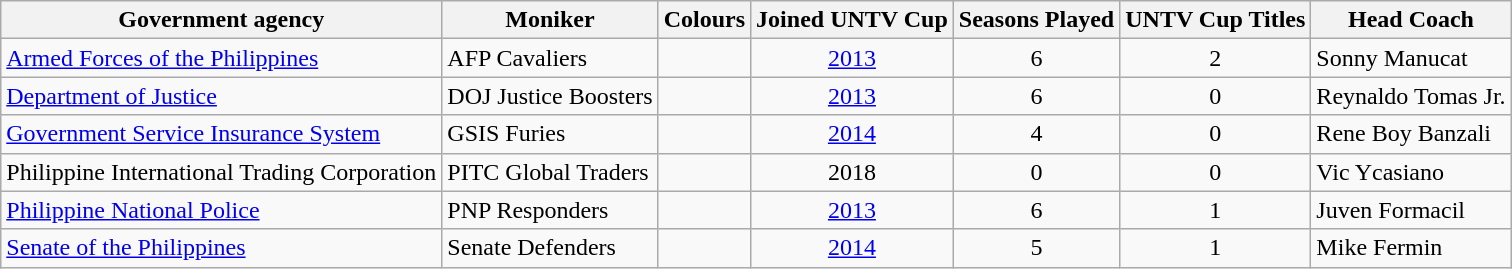<table class=wikitable>
<tr>
<th>Government agency</th>
<th>Moniker</th>
<th>Colours</th>
<th>Joined UNTV Cup</th>
<th>Seasons Played</th>
<th>UNTV Cup Titles</th>
<th>Head Coach</th>
</tr>
<tr>
<td><a href='#'>Armed Forces of the Philippines</a></td>
<td>AFP Cavaliers</td>
<td align=center;>  </td>
<td style="text-align:center;"><a href='#'>2013</a></td>
<td style="text-align:center;">6</td>
<td style="text-align:center;">2</td>
<td>Sonny Manucat</td>
</tr>
<tr>
<td><a href='#'>Department of Justice</a></td>
<td>DOJ Justice Boosters</td>
<td align=center;>  </td>
<td style="text-align:center;"><a href='#'>2013</a></td>
<td style="text-align:center;">6</td>
<td style="text-align:center;">0</td>
<td>Reynaldo Tomas Jr.</td>
</tr>
<tr>
<td><a href='#'>Government Service Insurance System</a></td>
<td>GSIS Furies</td>
<td align=center;>  </td>
<td style="text-align:center;"><a href='#'>2014</a></td>
<td style="text-align:center;">4</td>
<td style="text-align:center;">0</td>
<td>Rene Boy Banzali</td>
</tr>
<tr>
<td>Philippine International Trading Corporation</td>
<td>PITC Global Traders</td>
<td align=center;>  </td>
<td style="text-align:center;">2018</td>
<td style="text-align:center;">0</td>
<td style="text-align:center;">0</td>
<td>Vic Ycasiano</td>
</tr>
<tr>
<td><a href='#'>Philippine National Police</a></td>
<td>PNP Responders</td>
<td align=center;>  </td>
<td style="text-align:center;"><a href='#'>2013</a></td>
<td style="text-align:center;">6</td>
<td style="text-align:center;">1</td>
<td>Juven Formacil</td>
</tr>
<tr>
<td><a href='#'>Senate of the Philippines</a></td>
<td>Senate Defenders</td>
<td align=center;>  </td>
<td style="text-align:center;"><a href='#'>2014</a></td>
<td style="text-align:center;">5</td>
<td style="text-align:center;">1</td>
<td>Mike Fermin</td>
</tr>
</table>
